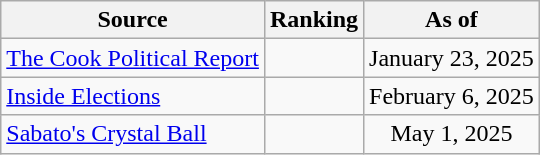<table class="wikitable" style=text-align:center>
<tr>
<th>Source</th>
<th>Ranking</th>
<th>As of</th>
</tr>
<tr>
<td align=left><a href='#'>The Cook Political Report</a></td>
<td></td>
<td>January 23, 2025</td>
</tr>
<tr>
<td align=left><a href='#'>Inside Elections</a></td>
<td></td>
<td>February 6, 2025</td>
</tr>
<tr>
<td align=left><a href='#'>Sabato's Crystal Ball</a></td>
<td></td>
<td>May 1, 2025</td>
</tr>
</table>
